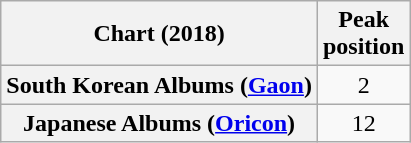<table class="wikitable plainrowheaders" style="text-align:center">
<tr>
<th scope="col">Chart (2018)</th>
<th scope="col">Peak<br> position</th>
</tr>
<tr>
<th scope="row">South Korean Albums (<a href='#'>Gaon</a>)</th>
<td>2</td>
</tr>
<tr>
<th scope="row">Japanese Albums (<a href='#'>Oricon</a>)</th>
<td>12</td>
</tr>
</table>
